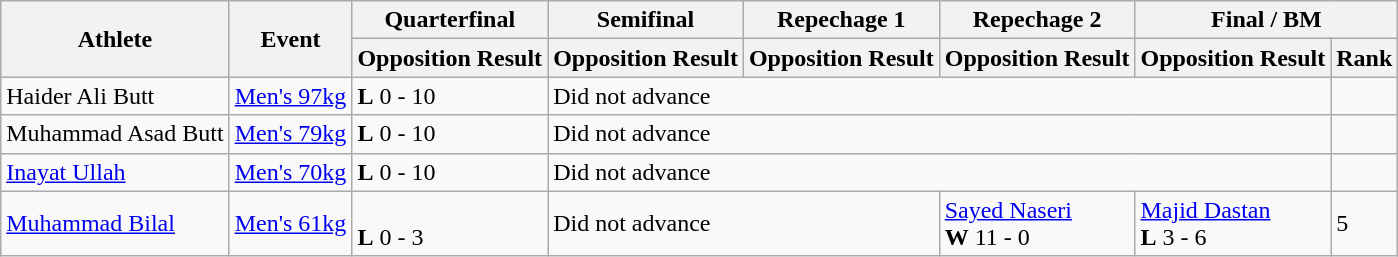<table class="wikitable">
<tr>
<th rowspan="2">Athlete</th>
<th rowspan="2">Event</th>
<th>Quarterfinal</th>
<th>Semifinal</th>
<th>Repechage 1</th>
<th>Repechage 2</th>
<th colspan="2">Final / BM</th>
</tr>
<tr>
<th>Opposition Result</th>
<th>Opposition Result</th>
<th>Opposition Result</th>
<th>Opposition Result</th>
<th>Opposition Result</th>
<th>Rank</th>
</tr>
<tr>
<td>Haider Ali Butt</td>
<td><a href='#'>Men's 97kg</a></td>
<td><strong>L</strong> 0 - 10</td>
<td colspan="4">Did not advance</td>
<td></td>
</tr>
<tr>
<td>Muhammad Asad Butt</td>
<td><a href='#'>Men's 79kg</a></td>
<td><strong>L</strong> 0 - 10</td>
<td colspan="4">Did not advance</td>
<td></td>
</tr>
<tr>
<td><a href='#'>Inayat Ullah</a></td>
<td><a href='#'>Men's 70kg</a></td>
<td><strong>L</strong> 0 - 10</td>
<td colspan="4">Did not advance</td>
<td></td>
</tr>
<tr>
<td><a href='#'>Muhammad Bilal</a></td>
<td><a href='#'>Men's 61kg</a></td>
<td><br><strong>L</strong> 0 - 3</td>
<td colspan="2">Did not advance</td>
<td> <a href='#'>Sayed Naseri</a><br><strong>W</strong> 11 - 0</td>
<td> <a href='#'>Majid Dastan</a><br><strong>L</strong> 3 - 6</td>
<td>5</td>
</tr>
</table>
